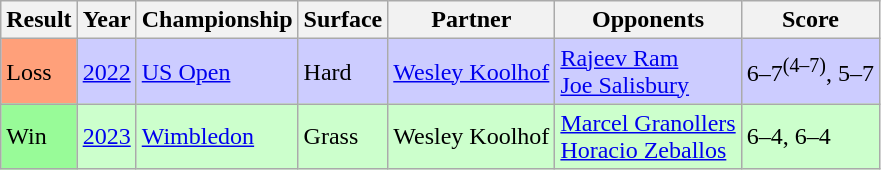<table class="sortable wikitable">
<tr>
<th style="width:40px">Result</th>
<th>Year</th>
<th>Championship</th>
<th>Surface</th>
<th>Partner</th>
<th>Opponents</th>
<th class="unsortable">Score</th>
</tr>
<tr bgcolor=#CCCCFF>
<td style="background:#ffa07a;">Loss</td>
<td><a href='#'>2022</a></td>
<td><a href='#'>US Open</a></td>
<td>Hard</td>
<td> <a href='#'>Wesley Koolhof</a></td>
<td> <a href='#'>Rajeev Ram</a><br> <a href='#'>Joe Salisbury</a></td>
<td>6–7<sup>(4–7)</sup>, 5–7</td>
</tr>
<tr bgcolor=#CCFFCC>
<td style="background:#98fb98;">Win</td>
<td><a href='#'>2023</a></td>
<td><a href='#'>Wimbledon</a></td>
<td>Grass</td>
<td> Wesley Koolhof</td>
<td> <a href='#'>Marcel Granollers</a><br> <a href='#'>Horacio Zeballos</a></td>
<td>6–4, 6–4</td>
</tr>
</table>
